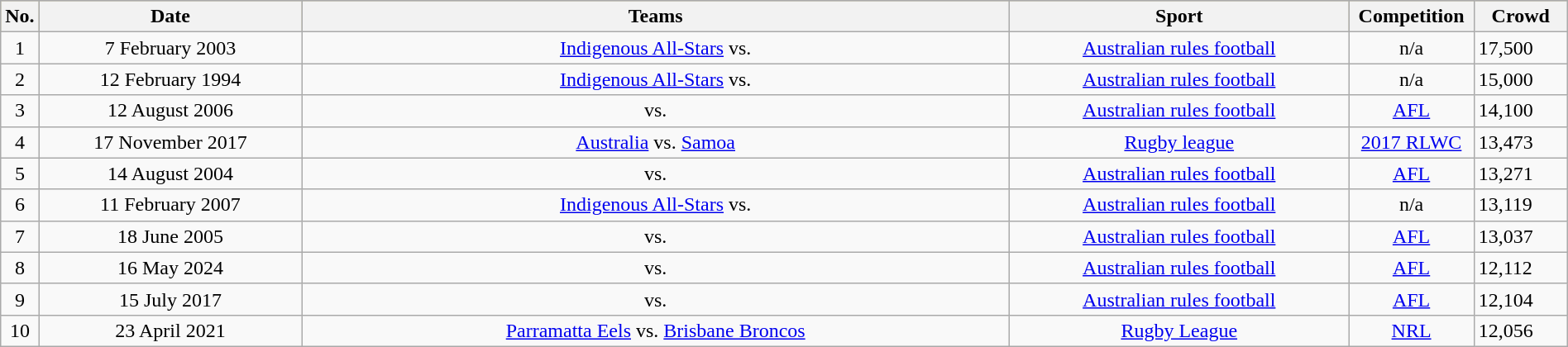<table class="wikitable sortable" style="width:100%;">
<tr style="background:#bdb76b;">
<th width=1%>No.</th>
<th width=17%>Date</th>
<th width=46%>Teams</th>
<th width=22%>Sport</th>
<th width=8%>Competition</th>
<th width=6%>Crowd</th>
</tr>
<tr>
<td align=center>1</td>
<td align=center>7 February 2003</td>
<td align=center><a href='#'>Indigenous All-Stars</a> vs. </td>
<td align=center><a href='#'>Australian rules football</a></td>
<td align=center>n/a</td>
<td>17,500</td>
</tr>
<tr>
<td align=center>2</td>
<td align=center>12 February 1994</td>
<td align=center><a href='#'>Indigenous All-Stars</a> vs. </td>
<td align=center><a href='#'>Australian rules football</a></td>
<td align=center>n/a</td>
<td>15,000</td>
</tr>
<tr>
<td align=center>3</td>
<td align=center>12 August 2006</td>
<td align=center> vs. </td>
<td align=center><a href='#'>Australian rules football</a></td>
<td align=center><a href='#'>AFL</a></td>
<td>14,100</td>
</tr>
<tr>
<td align=center>4</td>
<td align=center>17 November 2017</td>
<td align=center><a href='#'>Australia</a> vs. <a href='#'>Samoa</a></td>
<td align=center><a href='#'>Rugby league</a></td>
<td align=center><a href='#'>2017 RLWC</a></td>
<td>13,473</td>
</tr>
<tr>
<td align=center>5</td>
<td align=center>14 August 2004</td>
<td align=center> vs. </td>
<td align=center><a href='#'>Australian rules football</a></td>
<td align=center><a href='#'>AFL</a></td>
<td>13,271</td>
</tr>
<tr>
<td align=center>6</td>
<td align=center>11 February 2007</td>
<td align=center><a href='#'>Indigenous All-Stars</a> vs. </td>
<td align=center><a href='#'>Australian rules football</a></td>
<td align=center>n/a</td>
<td>13,119</td>
</tr>
<tr>
<td align=center>7</td>
<td align=center>18 June 2005</td>
<td align=center> vs. </td>
<td align=center><a href='#'>Australian rules football</a></td>
<td align=center><a href='#'>AFL</a></td>
<td>13,037</td>
</tr>
<tr>
<td align=center>8</td>
<td align=center>16 May 2024</td>
<td align=center> vs. </td>
<td align=center><a href='#'>Australian rules football</a></td>
<td align=center><a href='#'>AFL</a></td>
<td>12,112</td>
</tr>
<tr>
<td align=center>9</td>
<td align=center>15 July 2017</td>
<td align=center> vs. </td>
<td align=center><a href='#'>Australian rules football</a></td>
<td align=center><a href='#'>AFL</a></td>
<td>12,104</td>
</tr>
<tr>
<td align=center>10</td>
<td align=center>23 April 2021</td>
<td align=center><a href='#'>Parramatta Eels</a> vs. <a href='#'>Brisbane Broncos</a></td>
<td align=center><a href='#'>Rugby League</a></td>
<td align=center><a href='#'>NRL</a></td>
<td>12,056</td>
</tr>
</table>
